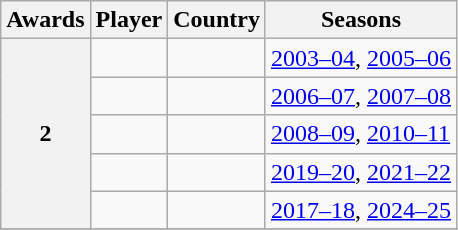<table class="wikitable">
<tr>
<th>Awards</th>
<th>Player</th>
<th>Country</th>
<th>Seasons</th>
</tr>
<tr>
<th scope="row" rowspan="5">2</th>
<td></td>
<td></td>
<td><a href='#'>2003–04</a>, <a href='#'>2005–06</a></td>
</tr>
<tr>
<td></td>
<td></td>
<td><a href='#'>2006–07</a>, <a href='#'>2007–08</a></td>
</tr>
<tr>
<td></td>
<td></td>
<td><a href='#'>2008–09</a>, <a href='#'>2010–11</a></td>
</tr>
<tr>
<td><strong></strong></td>
<td></td>
<td><a href='#'>2019–20</a>, <a href='#'>2021–22</a></td>
</tr>
<tr>
<td><strong></strong></td>
<td></td>
<td><a href='#'>2017–18</a>, <a href='#'>2024–25</a></td>
</tr>
<tr>
</tr>
</table>
